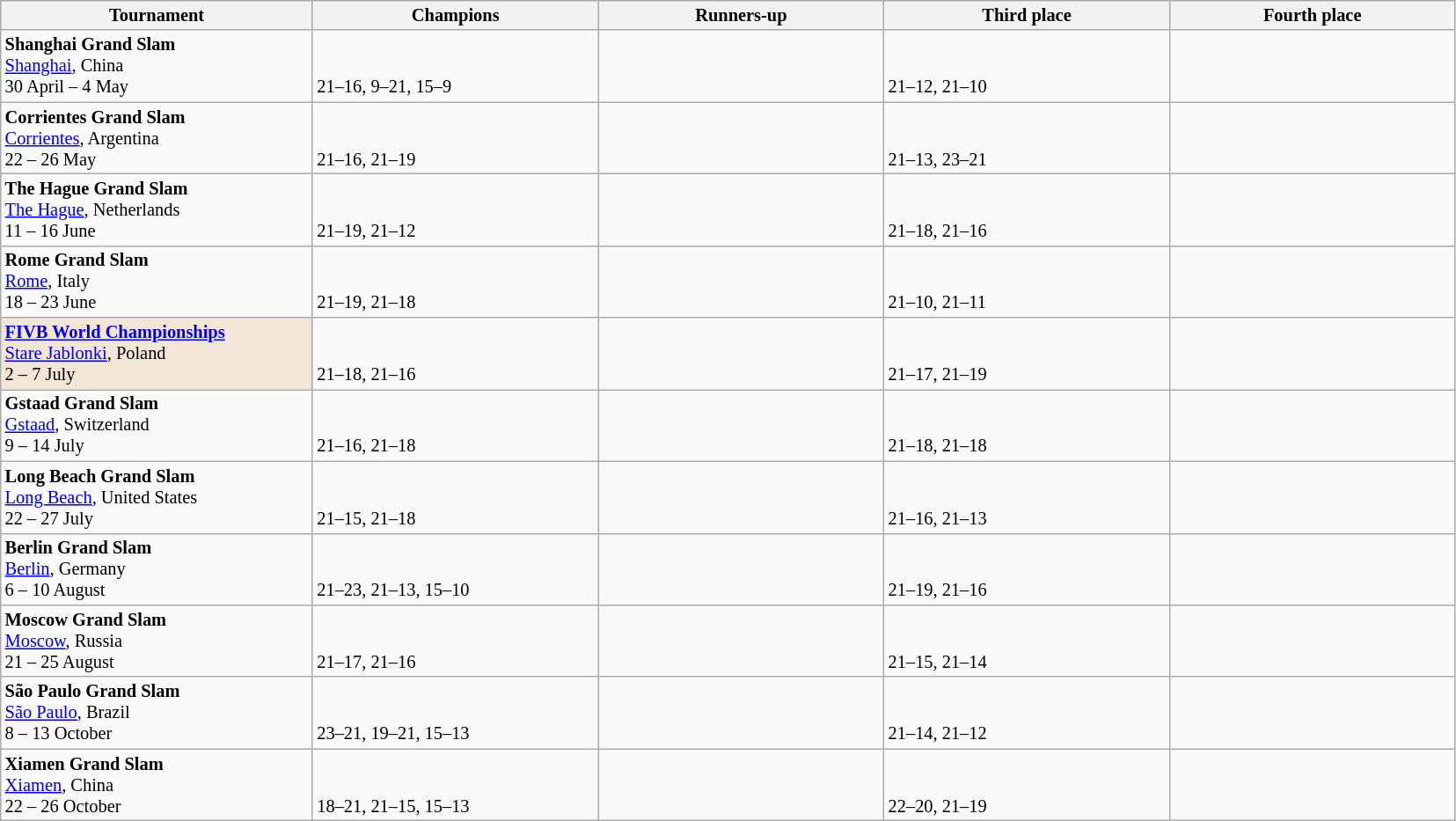<table class=wikitable style=font-size:85%>
<tr>
<th width=230>Tournament</th>
<th width=210>Champions</th>
<th width=210>Runners-up</th>
<th width=210>Third place</th>
<th width=210>Fourth place</th>
</tr>
<tr valign=top>
<td><strong>Shanghai Grand Slam</strong><br><a href='#'>Shanghai</a>, China<br>30 April – 4 May</td>
<td><br><br>21–16, 9–21, 15–9</td>
<td><br></td>
<td><br> <br>21–12, 21–10</td>
<td><br> </td>
</tr>
<tr valign=top>
<td><strong>Corrientes Grand Slam</strong><br><a href='#'>Corrientes</a>, Argentina<br>22 – 26 May</td>
<td><br><br>21–16, 21–19</td>
<td><br></td>
<td><br> <br>21–13, 23–21</td>
<td><br></td>
</tr>
<tr valign=top>
<td><strong>The Hague Grand Slam</strong><br><a href='#'>The Hague</a>, Netherlands<br>11 – 16 June</td>
<td><br> <br>21–19, 21–12</td>
<td><br></td>
<td><br><br>21–18, 21–16</td>
<td><br></td>
</tr>
<tr valign=top>
<td><strong>Rome Grand Slam</strong><br><a href='#'>Rome</a>, Italy<br>18 – 23 June</td>
<td><br> <br>21–19, 21–18</td>
<td><br></td>
<td><br> <br>21–10, 21–11</td>
<td><br></td>
</tr>
<tr valign=top>
<td style="background:#F3E6D7;"><strong><a href='#'>FIVB World Championships</a></strong><br><a href='#'>Stare Jablonki</a>, Poland<br>2 – 7 July</td>
<td><br><br>21–18, 21–16</td>
<td><br> </td>
<td><br><br>21–17, 21–19</td>
<td><br></td>
</tr>
<tr valign=top>
<td><strong>Gstaad Grand Slam</strong><br><a href='#'>Gstaad</a>, Switzerland<br>9 – 14 July</td>
<td><br> <br>21–16, 21–18</td>
<td><br></td>
<td><br><br>21–18, 21–18</td>
<td><br></td>
</tr>
<tr valign=top>
<td><strong>Long Beach Grand Slam</strong><br><a href='#'>Long Beach</a>, United States<br>22 – 27 July</td>
<td><br> <br>21–15, 21–18</td>
<td><br></td>
<td><br> <br>21–16, 21–13</td>
<td><br></td>
</tr>
<tr valign=top>
<td><strong>Berlin Grand Slam</strong><br><a href='#'>Berlin</a>, Germany<br>6 – 10 August</td>
<td><br><br>21–23, 21–13, 15–10</td>
<td><br></td>
<td><br><br>21–19, 21–16</td>
<td><br></td>
</tr>
<tr valign=top>
<td><strong>Moscow Grand Slam</strong><br><a href='#'>Moscow</a>, Russia<br>21 – 25 August</td>
<td><br><br>21–17, 21–16</td>
<td><br></td>
<td><br> <br>21–15, 21–14</td>
<td><br></td>
</tr>
<tr valign=top>
<td><strong>São Paulo Grand Slam</strong><br><a href='#'>São Paulo</a>, Brazil<br>8 – 13 October</td>
<td><br><br>23–21, 19–21, 15–13</td>
<td><br></td>
<td><br><br>21–14, 21–12</td>
<td><br></td>
</tr>
<tr valign=top>
<td><strong>Xiamen Grand Slam</strong><br><a href='#'>Xiamen</a>, China<br>22 – 26 October</td>
<td><br><br>18–21, 21–15, 15–13</td>
<td><br></td>
<td><br> <br>22–20, 21–19</td>
<td><br></td>
</tr>
</table>
